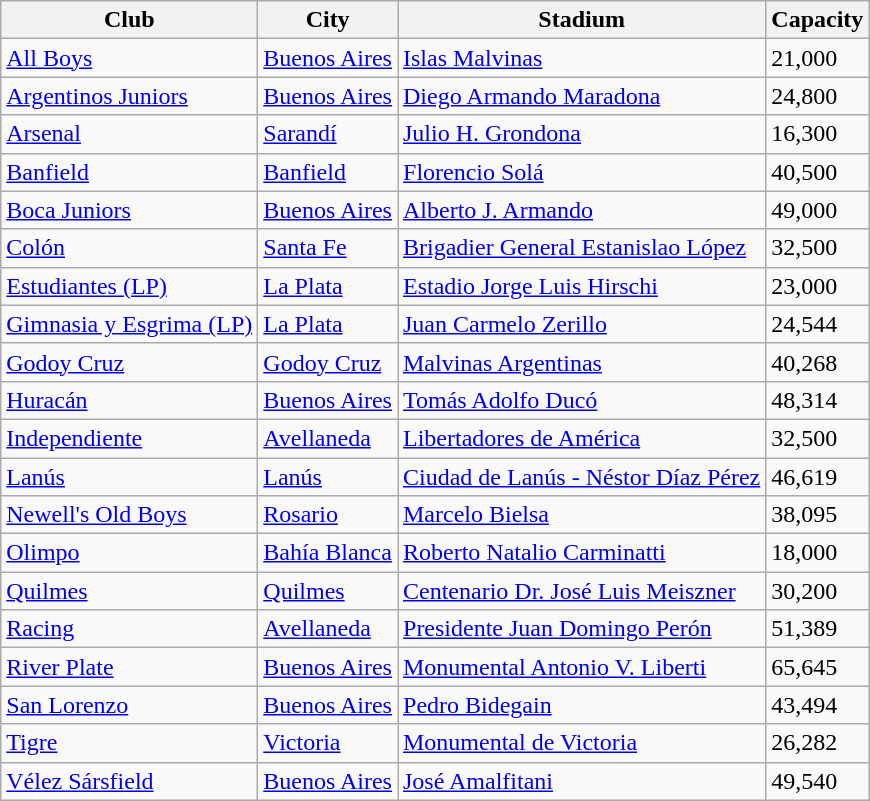<table class="wikitable sortable">
<tr>
<th>Club</th>
<th>City</th>
<th>Stadium</th>
<th>Capacity</th>
</tr>
<tr>
<td><a href='#'>All Boys</a></td>
<td><a href='#'>Buenos Aires</a></td>
<td><a href='#'>Islas Malvinas</a></td>
<td>21,000</td>
</tr>
<tr>
<td><a href='#'>Argentinos Juniors</a></td>
<td><a href='#'>Buenos Aires</a></td>
<td><a href='#'>Diego Armando Maradona</a></td>
<td>24,800</td>
</tr>
<tr>
<td><a href='#'>Arsenal</a></td>
<td><a href='#'>Sarandí</a></td>
<td><a href='#'>Julio H. Grondona</a></td>
<td>16,300</td>
</tr>
<tr>
<td><a href='#'>Banfield</a></td>
<td><a href='#'>Banfield</a></td>
<td><a href='#'>Florencio Solá</a></td>
<td>40,500</td>
</tr>
<tr>
<td><a href='#'>Boca Juniors</a></td>
<td><a href='#'>Buenos Aires</a></td>
<td><a href='#'>Alberto J. Armando</a></td>
<td>49,000</td>
</tr>
<tr>
<td><a href='#'>Colón</a></td>
<td><a href='#'>Santa Fe</a></td>
<td><a href='#'>Brigadier General Estanislao López</a></td>
<td>32,500</td>
</tr>
<tr>
<td><a href='#'>Estudiantes (LP)</a></td>
<td><a href='#'>La Plata</a></td>
<td><a href='#'>Estadio Jorge Luis Hirschi</a></td>
<td>23,000</td>
</tr>
<tr>
<td><a href='#'>Gimnasia y Esgrima (LP)</a></td>
<td><a href='#'>La Plata</a></td>
<td><a href='#'>Juan Carmelo Zerillo</a></td>
<td>24,544</td>
</tr>
<tr>
<td><a href='#'>Godoy Cruz</a></td>
<td><a href='#'>Godoy Cruz</a></td>
<td><a href='#'>Malvinas Argentinas</a></td>
<td>40,268</td>
</tr>
<tr>
<td><a href='#'>Huracán</a></td>
<td><a href='#'>Buenos Aires</a></td>
<td><a href='#'>Tomás Adolfo Ducó</a></td>
<td>48,314</td>
</tr>
<tr>
<td><a href='#'>Independiente</a></td>
<td><a href='#'>Avellaneda</a></td>
<td><a href='#'>Libertadores de América</a></td>
<td>32,500</td>
</tr>
<tr>
<td><a href='#'>Lanús</a></td>
<td><a href='#'>Lanús</a></td>
<td><a href='#'>Ciudad de Lanús - Néstor Díaz Pérez</a></td>
<td>46,619</td>
</tr>
<tr>
<td><a href='#'>Newell's Old Boys</a></td>
<td><a href='#'>Rosario</a></td>
<td><a href='#'>Marcelo Bielsa</a></td>
<td>38,095</td>
</tr>
<tr>
<td><a href='#'>Olimpo</a></td>
<td><a href='#'>Bahía Blanca</a></td>
<td><a href='#'>Roberto Natalio Carminatti</a></td>
<td>18,000</td>
</tr>
<tr>
<td><a href='#'>Quilmes</a></td>
<td><a href='#'>Quilmes</a></td>
<td><a href='#'>Centenario Dr. José Luis Meiszner</a></td>
<td>30,200</td>
</tr>
<tr>
<td><a href='#'>Racing</a></td>
<td><a href='#'>Avellaneda</a></td>
<td><a href='#'>Presidente Juan Domingo Perón</a></td>
<td>51,389</td>
</tr>
<tr>
<td><a href='#'>River Plate</a></td>
<td><a href='#'>Buenos Aires</a></td>
<td><a href='#'>Monumental Antonio V. Liberti</a></td>
<td>65,645</td>
</tr>
<tr>
<td><a href='#'>San Lorenzo</a></td>
<td><a href='#'>Buenos Aires</a></td>
<td><a href='#'>Pedro Bidegain</a></td>
<td>43,494</td>
</tr>
<tr>
<td><a href='#'>Tigre</a></td>
<td><a href='#'>Victoria</a></td>
<td><a href='#'>Monumental de Victoria</a></td>
<td>26,282</td>
</tr>
<tr>
<td><a href='#'>Vélez Sársfield</a></td>
<td><a href='#'>Buenos Aires</a></td>
<td><a href='#'>José Amalfitani</a></td>
<td>49,540</td>
</tr>
</table>
